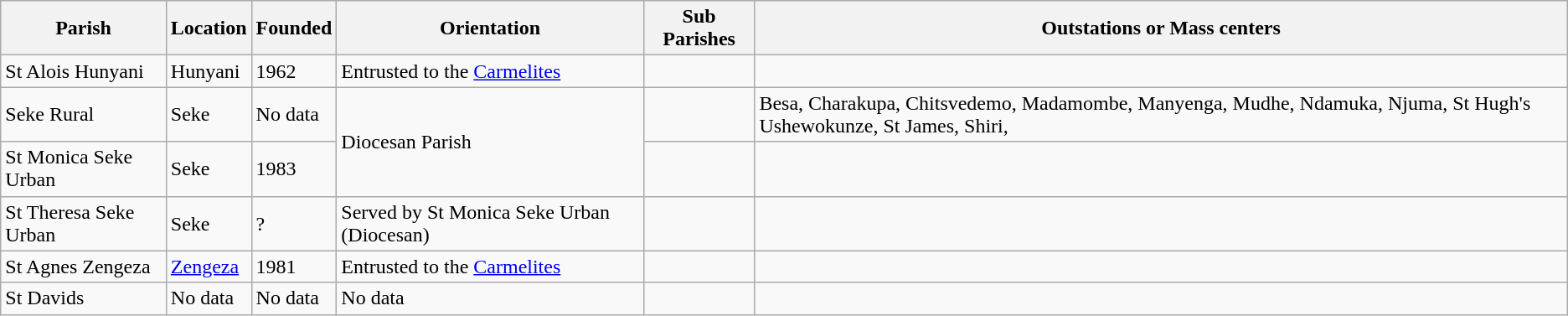<table class="wikitable sortable">
<tr>
<th>Parish</th>
<th>Location</th>
<th>Founded</th>
<th>Orientation</th>
<th>Sub Parishes</th>
<th>Outstations or Mass centers</th>
</tr>
<tr>
<td>St Alois Hunyani</td>
<td>Hunyani</td>
<td>1962</td>
<td>Entrusted to the <a href='#'>Carmelites</a></td>
<td></td>
<td></td>
</tr>
<tr>
<td>Seke Rural</td>
<td>Seke</td>
<td>No data</td>
<td rowspan="2">Diocesan Parish</td>
<td></td>
<td>Besa, Charakupa, Chitsvedemo, Madamombe, Manyenga, Mudhe, Ndamuka, Njuma, St Hugh's Ushewokunze, St James, Shiri,</td>
</tr>
<tr>
<td>St Monica Seke Urban</td>
<td>Seke</td>
<td>1983</td>
<td></td>
<td></td>
</tr>
<tr>
<td>St Theresa Seke Urban</td>
<td>Seke</td>
<td>?</td>
<td>Served by St Monica Seke Urban (Diocesan)</td>
<td></td>
<td></td>
</tr>
<tr>
<td>St Agnes Zengeza</td>
<td><a href='#'>Zengeza</a></td>
<td>1981</td>
<td>Entrusted to the <a href='#'>Carmelites</a></td>
<td></td>
<td></td>
</tr>
<tr>
<td>St Davids</td>
<td>No data</td>
<td>No data</td>
<td>No data</td>
<td></td>
<td></td>
</tr>
</table>
